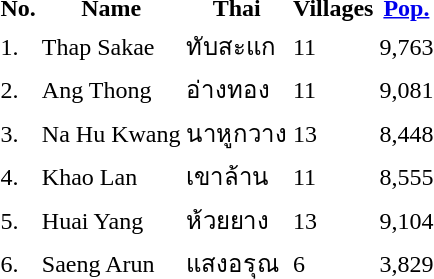<table>
<tr>
<th>No.</th>
<th>Name</th>
<th>Thai</th>
<th>Villages</th>
<th><a href='#'>Pop.</a></th>
</tr>
<tr>
<td>1.</td>
<td>Thap Sakae</td>
<td>ทับสะแก</td>
<td>11</td>
<td>9,763</td>
</tr>
<tr>
<td>2.</td>
<td>Ang Thong</td>
<td>อ่างทอง</td>
<td>11</td>
<td>9,081</td>
</tr>
<tr>
<td>3.</td>
<td>Na Hu Kwang</td>
<td>นาหูกวาง</td>
<td>13</td>
<td>8,448</td>
</tr>
<tr>
<td>4.</td>
<td>Khao Lan</td>
<td>เขาล้าน</td>
<td>11</td>
<td>8,555</td>
</tr>
<tr>
<td>5.</td>
<td>Huai Yang</td>
<td>ห้วยยาง</td>
<td>13</td>
<td>9,104</td>
</tr>
<tr>
<td>6.</td>
<td>Saeng Arun</td>
<td>แสงอรุณ</td>
<td>6</td>
<td>3,829</td>
</tr>
</table>
